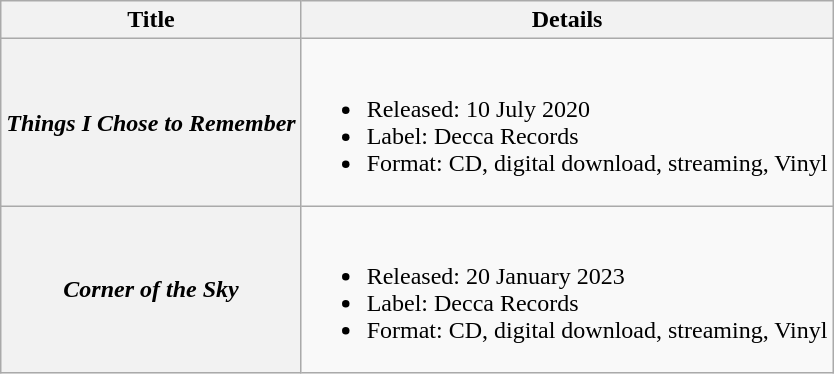<table class="wikitable plainrowheaders" style="text-align:center;">
<tr>
<th scope="col">Title</th>
<th scope="col">Details</th>
</tr>
<tr>
<th scope="row"><em>Things I Chose to Remember</em></th>
<td style="text-align:left;"><br><ul><li>Released: 10 July 2020</li><li>Label: Decca Records</li><li>Format: CD, digital download, streaming, Vinyl</li></ul></td>
</tr>
<tr>
<th scope="row"><em>Corner of the Sky</em></th>
<td style="text-align:left;"><br><ul><li>Released: 20 January 2023</li><li>Label: Decca Records</li><li>Format: CD, digital download, streaming, Vinyl</li></ul></td>
</tr>
</table>
